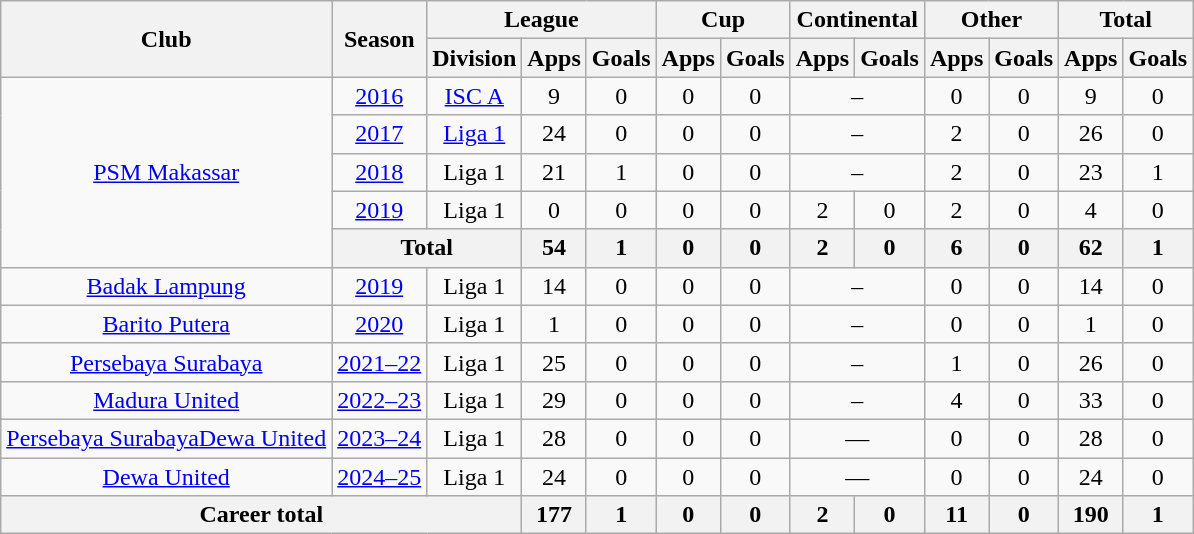<table class="wikitable" style="text-align: center">
<tr>
<th rowspan="2">Club</th>
<th rowspan="2">Season</th>
<th colspan="3">League</th>
<th colspan="2">Cup</th>
<th colspan="2">Continental</th>
<th colspan="2">Other</th>
<th colspan="2">Total</th>
</tr>
<tr>
<th>Division</th>
<th>Apps</th>
<th>Goals</th>
<th>Apps</th>
<th>Goals</th>
<th>Apps</th>
<th>Goals</th>
<th>Apps</th>
<th>Goals</th>
<th>Apps</th>
<th>Goals</th>
</tr>
<tr>
<td rowspan="5"><a href='#'>PSM Makassar</a></td>
<td><a href='#'>2016</a></td>
<td><a href='#'>ISC A</a></td>
<td>9</td>
<td>0</td>
<td>0</td>
<td>0</td>
<td colspan="2">–</td>
<td>0</td>
<td>0</td>
<td>9</td>
<td>0</td>
</tr>
<tr>
<td><a href='#'>2017</a></td>
<td rowspan="1"><a href='#'>Liga 1</a></td>
<td>24</td>
<td>0</td>
<td>0</td>
<td>0</td>
<td colspan="2">–</td>
<td>2</td>
<td>0</td>
<td>26</td>
<td>0</td>
</tr>
<tr>
<td><a href='#'>2018</a></td>
<td rowspan="1" valign="center">Liga 1</td>
<td>21</td>
<td>1</td>
<td>0</td>
<td>0</td>
<td colspan="2">–</td>
<td>2</td>
<td>0</td>
<td>23</td>
<td>1</td>
</tr>
<tr>
<td><a href='#'>2019</a></td>
<td rowspan="1" valign="center">Liga 1</td>
<td>0</td>
<td>0</td>
<td>0</td>
<td>0</td>
<td>2</td>
<td>0</td>
<td>2</td>
<td>0</td>
<td>4</td>
<td>0</td>
</tr>
<tr>
<th colspan="2">Total</th>
<th>54</th>
<th>1</th>
<th>0</th>
<th>0</th>
<th>2</th>
<th>0</th>
<th>6</th>
<th>0</th>
<th>62</th>
<th>1</th>
</tr>
<tr>
<td rowspan="1"><a href='#'>Badak Lampung</a></td>
<td><a href='#'>2019</a></td>
<td rowspan="1">Liga 1</td>
<td>14</td>
<td>0</td>
<td>0</td>
<td>0</td>
<td colspan="2">–</td>
<td>0</td>
<td>0</td>
<td>14</td>
<td>0</td>
</tr>
<tr>
<td rowspan="1"><a href='#'>Barito Putera</a></td>
<td><a href='#'>2020</a></td>
<td rowspan="1">Liga 1</td>
<td>1</td>
<td>0</td>
<td>0</td>
<td>0</td>
<td colspan="2">–</td>
<td>0</td>
<td>0</td>
<td>1</td>
<td>0</td>
</tr>
<tr>
<td rowspan="1"><a href='#'>Persebaya Surabaya</a></td>
<td><a href='#'>2021–22</a></td>
<td rowspan="1">Liga 1</td>
<td>25</td>
<td>0</td>
<td>0</td>
<td>0</td>
<td colspan="2">–</td>
<td>1</td>
<td>0</td>
<td>26</td>
<td>0</td>
</tr>
<tr>
<td rowspan="1"><a href='#'>Madura United</a></td>
<td><a href='#'>2022–23</a></td>
<td rowspan="1">Liga 1</td>
<td>29</td>
<td>0</td>
<td>0</td>
<td>0</td>
<td colspan="2">–</td>
<td>4</td>
<td>0</td>
<td>33</td>
<td>0</td>
</tr>
<tr>
<td rowspan="1"><a href='#'>Persebaya Surabaya</a><a href='#'>Dewa United</a></td>
<td><a href='#'>2023–24</a></td>
<td rowspan="1" valign="center">Liga 1</td>
<td>28</td>
<td>0</td>
<td>0</td>
<td>0</td>
<td colspan="2">—</td>
<td>0</td>
<td>0</td>
<td>28</td>
<td>0</td>
</tr>
<tr>
<td rowspan="1"><a href='#'>Dewa United</a></td>
<td><a href='#'>2024–25</a></td>
<td rowspan="1" valign="center">Liga 1</td>
<td>24</td>
<td>0</td>
<td>0</td>
<td>0</td>
<td colspan="2">—</td>
<td>0</td>
<td>0</td>
<td>24</td>
<td>0</td>
</tr>
<tr>
<th colspan=3>Career total</th>
<th>177</th>
<th>1</th>
<th>0</th>
<th>0</th>
<th>2</th>
<th>0</th>
<th>11</th>
<th>0</th>
<th>190</th>
<th>1</th>
</tr>
</table>
